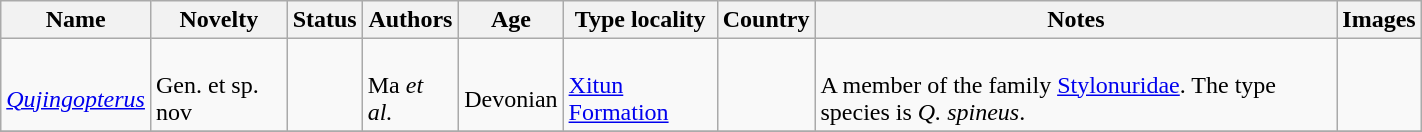<table class="wikitable sortable" align="center" width="75%">
<tr>
<th>Name</th>
<th>Novelty</th>
<th>Status</th>
<th>Authors</th>
<th>Age</th>
<th>Type locality</th>
<th>Country</th>
<th>Notes</th>
<th>Images</th>
</tr>
<tr>
<td><br><em><a href='#'>Qujingopterus</a></em></td>
<td><br>Gen. et sp. nov</td>
<td></td>
<td><br>Ma <em>et al.</em></td>
<td><br>Devonian</td>
<td><br><a href='#'>Xitun Formation</a></td>
<td><br></td>
<td><br>A member of the family <a href='#'>Stylonuridae</a>. The type species is <em>Q. spineus</em>.</td>
<td></td>
</tr>
<tr>
</tr>
</table>
